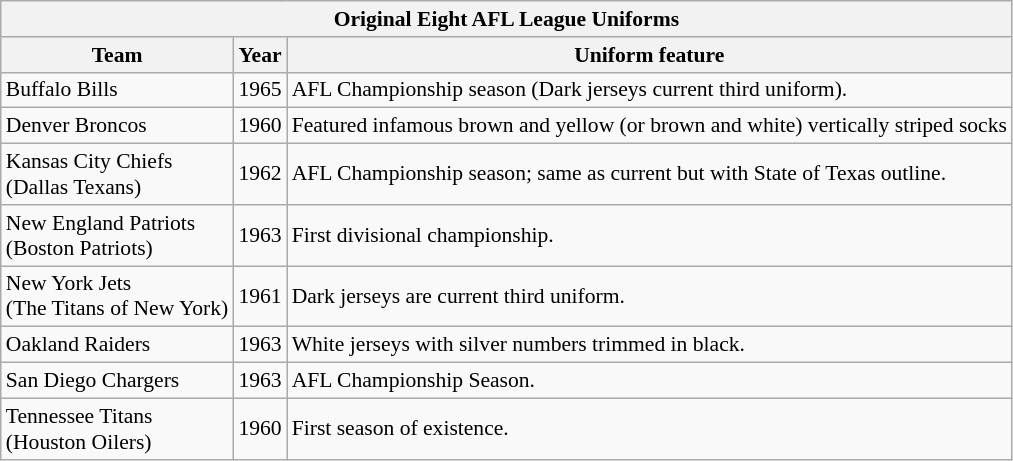<table class="wikitable" style="font-size:90%;">
<tr>
<th colspan="9">Original Eight AFL League Uniforms</th>
</tr>
<tr>
<th>Team</th>
<th>Year</th>
<th>Uniform feature</th>
</tr>
<tr>
<td>Buffalo Bills</td>
<td>1965</td>
<td>AFL Championship season (Dark jerseys current third uniform).</td>
</tr>
<tr>
<td>Denver Broncos</td>
<td>1960</td>
<td>Featured infamous brown and yellow (or brown and white) vertically striped socks</td>
</tr>
<tr>
<td>Kansas City Chiefs<br>(Dallas Texans)</td>
<td>1962</td>
<td>AFL Championship season; same as current but with State of Texas outline.</td>
</tr>
<tr>
<td>New England Patriots<br>(Boston Patriots)</td>
<td>1963</td>
<td>First divisional championship.</td>
</tr>
<tr>
<td>New York Jets<br>(The Titans of New York)</td>
<td>1961</td>
<td>Dark jerseys are current third uniform.</td>
</tr>
<tr>
<td>Oakland Raiders</td>
<td>1963</td>
<td>White jerseys with silver numbers trimmed in black.</td>
</tr>
<tr>
<td>San Diego Chargers</td>
<td>1963</td>
<td>AFL Championship Season.</td>
</tr>
<tr>
<td>Tennessee Titans<br>(Houston Oilers)</td>
<td>1960</td>
<td>First season of existence.</td>
</tr>
</table>
